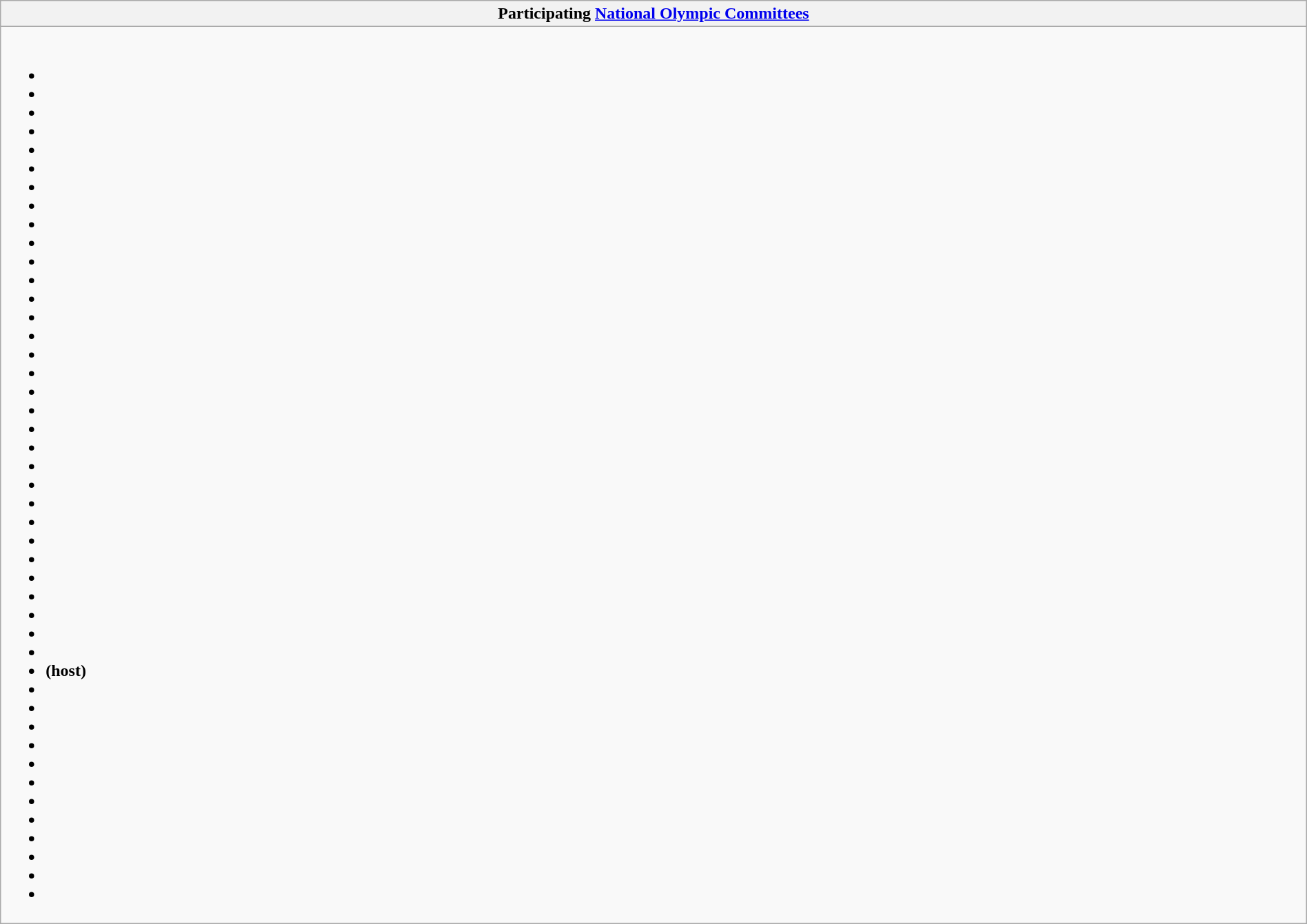<table class="wikitable collapsible" style="width:100%;">
<tr>
<th>Participating <a href='#'>National Olympic Committees</a></th>
</tr>
<tr>
<td><br><ul><li></li><li></li><li></li><li></li><li></li><li></li><li></li><li></li><li></li><li></li><li></li><li></li><li></li><li></li><li></li><li></li><li></li><li></li><li></li><li></li><li></li><li></li><li></li><li></li><li></li><li></li><li></li><li></li><li></li><li></li><li></li><li></li><li> <strong>(host)</strong></li><li></li><li></li><li></li><li></li><li></li><li></li><li></li><li></li><li></li><li></li><li></li><li></li></ul></td>
</tr>
</table>
